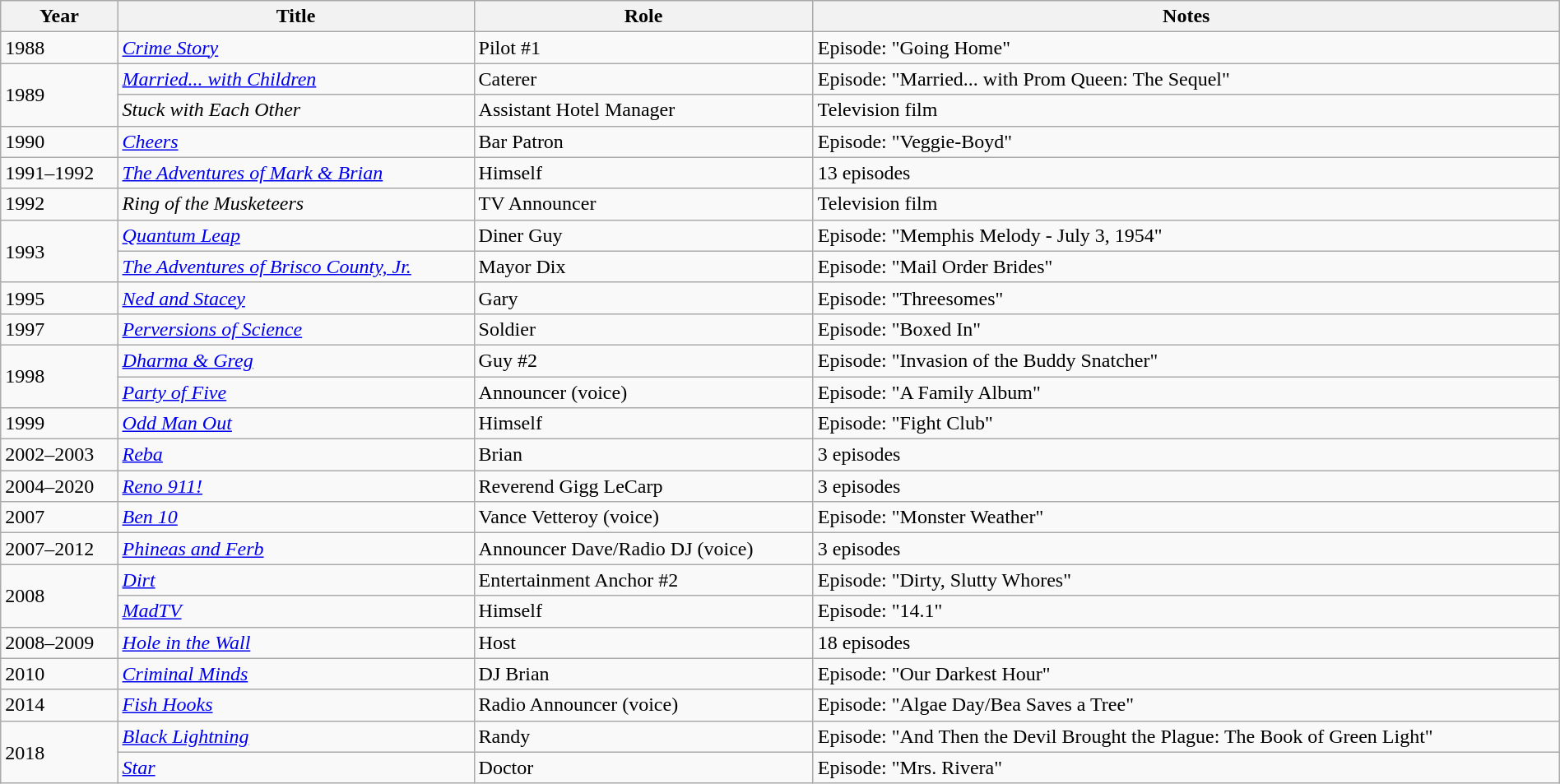<table class="wikitable" width="100%">
<tr>
<th>Year</th>
<th>Title</th>
<th>Role</th>
<th>Notes</th>
</tr>
<tr>
<td>1988</td>
<td><em><a href='#'>Crime Story</a></em></td>
<td>Pilot #1</td>
<td>Episode: "Going Home"</td>
</tr>
<tr>
<td rowspan=2>1989</td>
<td><em><a href='#'>Married... with Children</a></em></td>
<td>Caterer</td>
<td>Episode: "Married... with Prom Queen: The Sequel"</td>
</tr>
<tr>
<td><em>Stuck with Each Other</em></td>
<td>Assistant Hotel Manager</td>
<td>Television film</td>
</tr>
<tr>
<td>1990</td>
<td><em><a href='#'>Cheers</a></em></td>
<td>Bar Patron</td>
<td>Episode: "Veggie-Boyd"</td>
</tr>
<tr>
<td>1991–1992</td>
<td><em><a href='#'>The Adventures of Mark & Brian</a></em></td>
<td>Himself</td>
<td>13 episodes</td>
</tr>
<tr>
<td>1992</td>
<td><em>Ring of the Musketeers</em></td>
<td>TV Announcer</td>
<td>Television film</td>
</tr>
<tr>
<td rowspan=2>1993</td>
<td><em><a href='#'>Quantum Leap</a></em></td>
<td>Diner Guy</td>
<td>Episode: "Memphis Melody - July 3, 1954"</td>
</tr>
<tr>
<td><em><a href='#'>The Adventures of Brisco County, Jr.</a></em></td>
<td>Mayor Dix</td>
<td>Episode: "Mail Order Brides"</td>
</tr>
<tr>
<td>1995</td>
<td><em><a href='#'>Ned and Stacey</a></em></td>
<td>Gary</td>
<td>Episode: "Threesomes"</td>
</tr>
<tr>
<td>1997</td>
<td><em><a href='#'>Perversions of Science</a></em></td>
<td>Soldier</td>
<td>Episode: "Boxed In"</td>
</tr>
<tr>
<td rowspan=2>1998</td>
<td><em><a href='#'>Dharma & Greg</a></em></td>
<td>Guy #2</td>
<td>Episode: "Invasion of the Buddy Snatcher"</td>
</tr>
<tr>
<td><em><a href='#'>Party of Five</a></em></td>
<td>Announcer (voice)</td>
<td>Episode: "A Family Album"</td>
</tr>
<tr>
<td>1999</td>
<td><em><a href='#'>Odd Man Out</a></em></td>
<td>Himself</td>
<td>Episode: "Fight Club"</td>
</tr>
<tr>
<td>2002–2003</td>
<td><em><a href='#'>Reba</a></em></td>
<td>Brian</td>
<td>3 episodes</td>
</tr>
<tr>
<td>2004–2020</td>
<td><em><a href='#'>Reno 911!</a></em></td>
<td>Reverend Gigg LeCarp</td>
<td>3 episodes</td>
</tr>
<tr>
<td>2007</td>
<td><em><a href='#'>Ben 10</a></em></td>
<td>Vance Vetteroy (voice)</td>
<td>Episode: "Monster Weather"</td>
</tr>
<tr>
<td>2007–2012</td>
<td><em><a href='#'>Phineas and Ferb</a></em></td>
<td>Announcer Dave/Radio DJ (voice)</td>
<td>3 episodes</td>
</tr>
<tr>
<td rowspan=2>2008</td>
<td><em><a href='#'>Dirt</a></em></td>
<td>Entertainment Anchor #2</td>
<td>Episode: "Dirty, Slutty Whores"</td>
</tr>
<tr>
<td><em><a href='#'>MadTV</a></em></td>
<td>Himself</td>
<td>Episode: "14.1"</td>
</tr>
<tr>
<td>2008–2009</td>
<td><em><a href='#'>Hole in the Wall</a></em></td>
<td>Host</td>
<td>18 episodes</td>
</tr>
<tr>
<td>2010</td>
<td><em><a href='#'>Criminal Minds</a></em></td>
<td>DJ Brian</td>
<td>Episode: "Our Darkest Hour"</td>
</tr>
<tr>
<td>2014</td>
<td><em><a href='#'>Fish Hooks</a></em></td>
<td>Radio Announcer (voice)</td>
<td>Episode: "Algae Day/Bea Saves a Tree"</td>
</tr>
<tr>
<td rowspan=2>2018</td>
<td><em><a href='#'>Black Lightning</a></em></td>
<td>Randy</td>
<td>Episode: "And Then the Devil Brought the Plague: The Book of Green Light"</td>
</tr>
<tr>
<td><em><a href='#'>Star</a></em></td>
<td>Doctor</td>
<td>Episode: "Mrs. Rivera"</td>
</tr>
</table>
